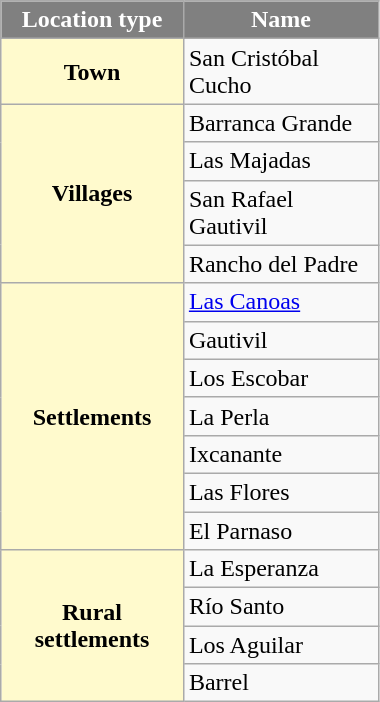<table class="wikitable mw-collapsible mw-collapsed" width=20%>
<tr style="color:white;">
<th style="background:gray;"><strong>Location type</strong></th>
<th style="background:gray;"><strong>Name</strong></th>
</tr>
<tr>
<th style="background:lemonchiffon;">Town</th>
<td>San Cristóbal Cucho</td>
</tr>
<tr>
<th style="background:lemonchiffon;" rowspan=4>Villages</th>
<td>Barranca Grande</td>
</tr>
<tr>
<td>Las Majadas</td>
</tr>
<tr>
<td>San Rafael Gautivil</td>
</tr>
<tr>
<td>Rancho del Padre</td>
</tr>
<tr>
<th style="background:lemonchiffon;" rowspan=7>Settlements</th>
<td><a href='#'>Las Canoas</a></td>
</tr>
<tr>
<td>Gautivil</td>
</tr>
<tr>
<td>Los Escobar</td>
</tr>
<tr>
<td>La Perla</td>
</tr>
<tr>
<td>Ixcanante</td>
</tr>
<tr>
<td>Las Flores</td>
</tr>
<tr>
<td>El Parnaso</td>
</tr>
<tr>
<th style="background:lemonchiffon;" rowspan=4>Rural settlements</th>
<td>La Esperanza</td>
</tr>
<tr>
<td>Río Santo</td>
</tr>
<tr>
<td>Los Aguilar</td>
</tr>
<tr>
<td>Barrel</td>
</tr>
</table>
